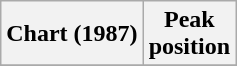<table class="wikitable sortable">
<tr>
<th>Chart (1987)</th>
<th>Peak<br>position</th>
</tr>
<tr>
</tr>
</table>
